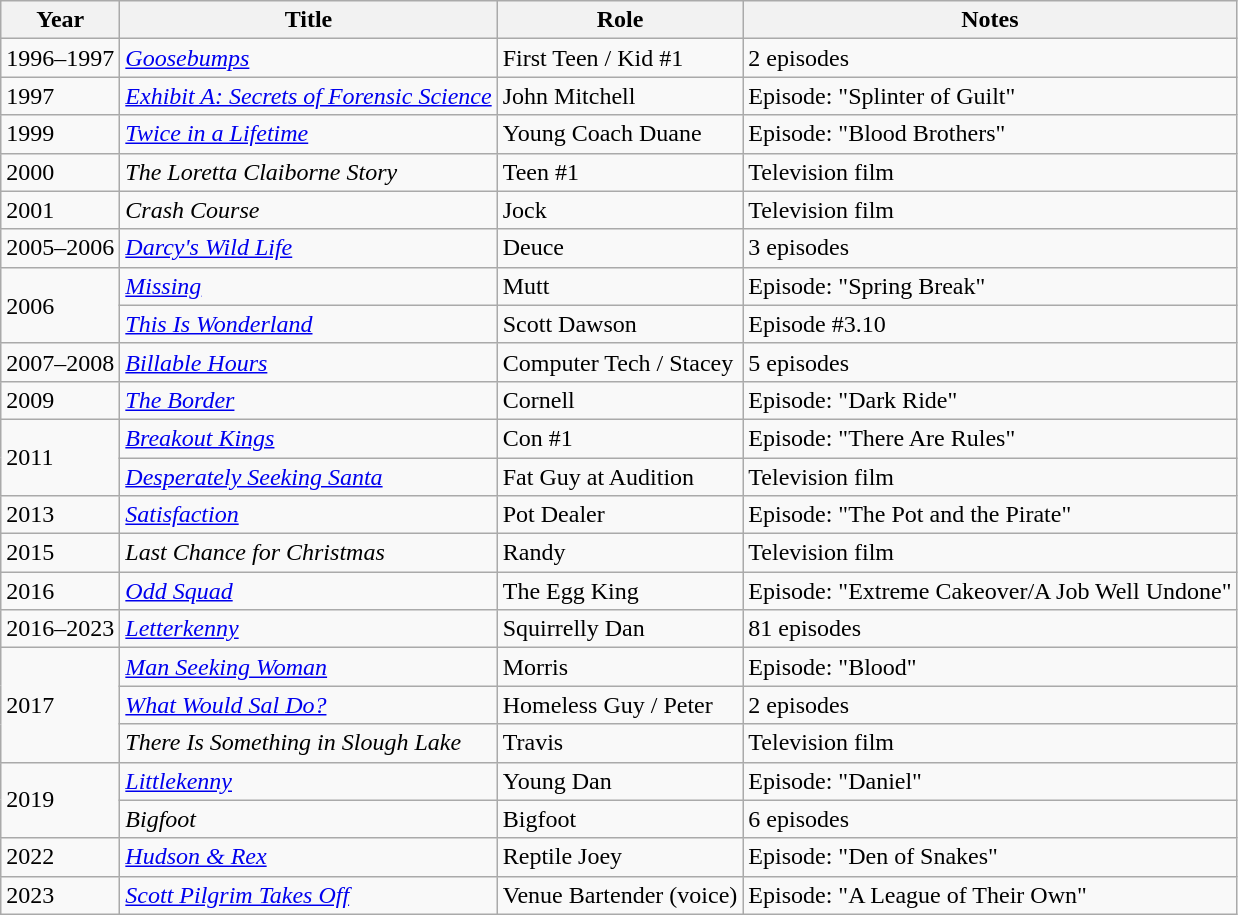<table class="wikitable sortable">
<tr>
<th>Year</th>
<th>Title</th>
<th>Role</th>
<th class="unsortable">Notes</th>
</tr>
<tr>
<td>1996–1997</td>
<td><em><a href='#'>Goosebumps</a></em></td>
<td>First Teen / Kid #1</td>
<td>2 episodes</td>
</tr>
<tr>
<td>1997</td>
<td><em><a href='#'>Exhibit A: Secrets of Forensic Science</a></em></td>
<td>John Mitchell</td>
<td>Episode: "Splinter of Guilt"</td>
</tr>
<tr>
<td>1999</td>
<td><em><a href='#'>Twice in a Lifetime</a></em></td>
<td>Young Coach Duane</td>
<td>Episode: "Blood Brothers"</td>
</tr>
<tr>
<td>2000</td>
<td data-sort-value="Loretta Claiborne Story, The"><em>The Loretta Claiborne Story</em></td>
<td>Teen #1</td>
<td>Television film</td>
</tr>
<tr>
<td>2001</td>
<td><em>Crash Course</em></td>
<td>Jock</td>
<td>Television film</td>
</tr>
<tr>
<td>2005–2006</td>
<td><em><a href='#'>Darcy's Wild Life</a></em></td>
<td>Deuce</td>
<td>3 episodes</td>
</tr>
<tr>
<td rowspan="2">2006</td>
<td><em><a href='#'>Missing</a></em></td>
<td>Mutt</td>
<td>Episode: "Spring Break"</td>
</tr>
<tr>
<td><em><a href='#'>This Is Wonderland</a></em></td>
<td>Scott Dawson</td>
<td>Episode #3.10</td>
</tr>
<tr>
<td>2007–2008</td>
<td><em><a href='#'>Billable Hours</a></em></td>
<td>Computer Tech / Stacey</td>
<td>5 episodes</td>
</tr>
<tr>
<td>2009</td>
<td data-sort-value="Border, The"><em><a href='#'>The Border</a></em></td>
<td>Cornell</td>
<td>Episode: "Dark Ride"</td>
</tr>
<tr>
<td rowspan="2">2011</td>
<td><em><a href='#'>Breakout Kings</a></em></td>
<td>Con #1</td>
<td>Episode: "There Are Rules"</td>
</tr>
<tr>
<td><em><a href='#'>Desperately Seeking Santa</a></em></td>
<td>Fat Guy at Audition</td>
<td>Television film</td>
</tr>
<tr>
<td>2013</td>
<td><em><a href='#'>Satisfaction</a></em></td>
<td>Pot Dealer</td>
<td>Episode: "The Pot and the Pirate"</td>
</tr>
<tr>
<td>2015</td>
<td><em>Last Chance for Christmas</em></td>
<td>Randy</td>
<td>Television film</td>
</tr>
<tr>
<td>2016</td>
<td><em><a href='#'>Odd Squad</a></em></td>
<td>The Egg King</td>
<td>Episode: "Extreme Cakeover/A Job Well Undone"</td>
</tr>
<tr>
<td>2016–2023</td>
<td><em><a href='#'>Letterkenny</a></em></td>
<td>Squirrelly Dan</td>
<td>81 episodes</td>
</tr>
<tr>
<td rowspan="3">2017</td>
<td><em><a href='#'>Man Seeking Woman</a></em></td>
<td>Morris</td>
<td>Episode: "Blood"</td>
</tr>
<tr>
<td><em><a href='#'>What Would Sal Do?</a></em></td>
<td>Homeless Guy / Peter</td>
<td>2 episodes</td>
</tr>
<tr>
<td><em>There Is Something in Slough Lake</em></td>
<td>Travis</td>
<td>Television film</td>
</tr>
<tr>
<td rowspan="2">2019</td>
<td><em><a href='#'>Littlekenny</a></em></td>
<td>Young Dan</td>
<td>Episode: "Daniel"</td>
</tr>
<tr>
<td><em>Bigfoot</em></td>
<td>Bigfoot</td>
<td>6 episodes</td>
</tr>
<tr>
<td>2022</td>
<td><em><a href='#'>Hudson & Rex</a></em></td>
<td>Reptile Joey</td>
<td>Episode: "Den of Snakes"</td>
</tr>
<tr>
<td>2023</td>
<td><em><a href='#'>Scott Pilgrim Takes Off</a></em></td>
<td>Venue Bartender (voice)</td>
<td>Episode: "A League of Their Own"</td>
</tr>
</table>
